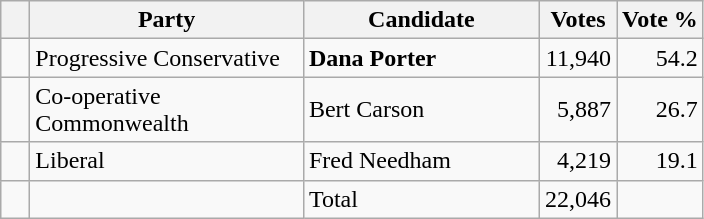<table class="wikitable">
<tr>
<th></th>
<th scope="col" width="175">Party</th>
<th scope="col" width="150">Candidate</th>
<th>Votes</th>
<th>Vote %</th>
</tr>
<tr>
<td>   </td>
<td>Progressive Conservative</td>
<td><strong>Dana Porter</strong></td>
<td align=right>11,940</td>
<td align=right>54.2</td>
</tr>
<tr |>
<td>   </td>
<td>Co-operative Commonwealth</td>
<td>Bert Carson</td>
<td align=right>5,887</td>
<td align=right>26.7</td>
</tr>
<tr>
<td>   </td>
<td>Liberal</td>
<td>Fred Needham</td>
<td align=right>4,219</td>
<td align=right>19.1</td>
</tr>
<tr |>
<td></td>
<td></td>
<td>Total</td>
<td align=right>22,046</td>
<td></td>
</tr>
</table>
